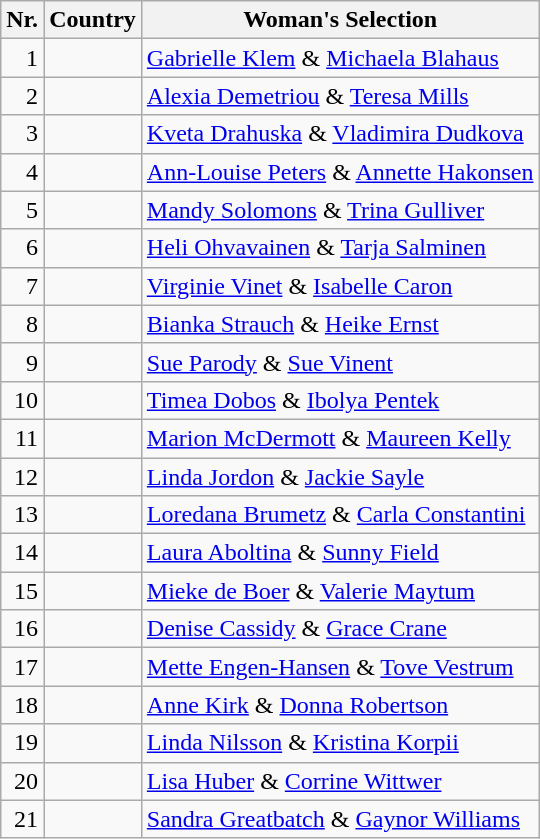<table class="wikitable">
<tr>
<th>Nr.</th>
<th>Country</th>
<th>Woman's Selection</th>
</tr>
<tr>
<td align=right>1</td>
<td></td>
<td><a href='#'>Gabrielle Klem</a> & <a href='#'>Michaela Blahaus</a></td>
</tr>
<tr>
<td align=right>2</td>
<td></td>
<td><a href='#'>Alexia Demetriou</a> & <a href='#'>Teresa Mills</a></td>
</tr>
<tr>
<td align=right>3</td>
<td></td>
<td><a href='#'>Kveta Drahuska</a> & <a href='#'>Vladimira Dudkova</a></td>
</tr>
<tr>
<td align=right>4</td>
<td></td>
<td><a href='#'>Ann-Louise Peters</a> & <a href='#'>Annette Hakonsen</a></td>
</tr>
<tr>
<td align=right>5</td>
<td></td>
<td><a href='#'>Mandy Solomons</a> & <a href='#'>Trina Gulliver</a></td>
</tr>
<tr>
<td align=right>6</td>
<td></td>
<td><a href='#'>Heli Ohvavainen</a> & <a href='#'>Tarja Salminen</a></td>
</tr>
<tr>
<td align=right>7</td>
<td></td>
<td><a href='#'>Virginie Vinet</a> & <a href='#'>Isabelle Caron</a></td>
</tr>
<tr>
<td align=right>8</td>
<td></td>
<td><a href='#'>Bianka Strauch</a> & <a href='#'>Heike Ernst</a></td>
</tr>
<tr>
<td align=right>9</td>
<td></td>
<td><a href='#'>Sue Parody</a> & <a href='#'>Sue Vinent</a></td>
</tr>
<tr>
<td align=right>10</td>
<td></td>
<td><a href='#'>Timea Dobos</a> & <a href='#'>Ibolya Pentek</a></td>
</tr>
<tr>
<td align=right>11</td>
<td></td>
<td><a href='#'>Marion McDermott</a> & <a href='#'>Maureen Kelly</a></td>
</tr>
<tr>
<td align=right>12</td>
<td></td>
<td><a href='#'>Linda Jordon</a> & <a href='#'>Jackie Sayle</a></td>
</tr>
<tr>
<td align=right>13</td>
<td></td>
<td><a href='#'>Loredana Brumetz</a> & <a href='#'>Carla Constantini</a></td>
</tr>
<tr>
<td align=right>14</td>
<td></td>
<td><a href='#'>Laura Aboltina</a> & <a href='#'>Sunny Field</a></td>
</tr>
<tr>
<td align=right>15</td>
<td></td>
<td><a href='#'>Mieke de Boer</a> & <a href='#'>Valerie Maytum</a></td>
</tr>
<tr>
<td align=right>16</td>
<td></td>
<td><a href='#'>Denise Cassidy</a> & <a href='#'>Grace Crane</a></td>
</tr>
<tr>
<td align=right>17</td>
<td></td>
<td><a href='#'>Mette Engen-Hansen</a> & <a href='#'>Tove Vestrum</a></td>
</tr>
<tr>
<td align=right>18</td>
<td></td>
<td><a href='#'>Anne Kirk</a> & <a href='#'>Donna Robertson</a></td>
</tr>
<tr>
<td align=right>19</td>
<td></td>
<td><a href='#'>Linda Nilsson</a> & <a href='#'>Kristina Korpii</a></td>
</tr>
<tr>
<td align=right>20</td>
<td></td>
<td><a href='#'>Lisa Huber</a> & <a href='#'>Corrine Wittwer</a></td>
</tr>
<tr>
<td align=right>21</td>
<td></td>
<td><a href='#'>Sandra Greatbatch</a> & <a href='#'>Gaynor Williams</a></td>
</tr>
</table>
